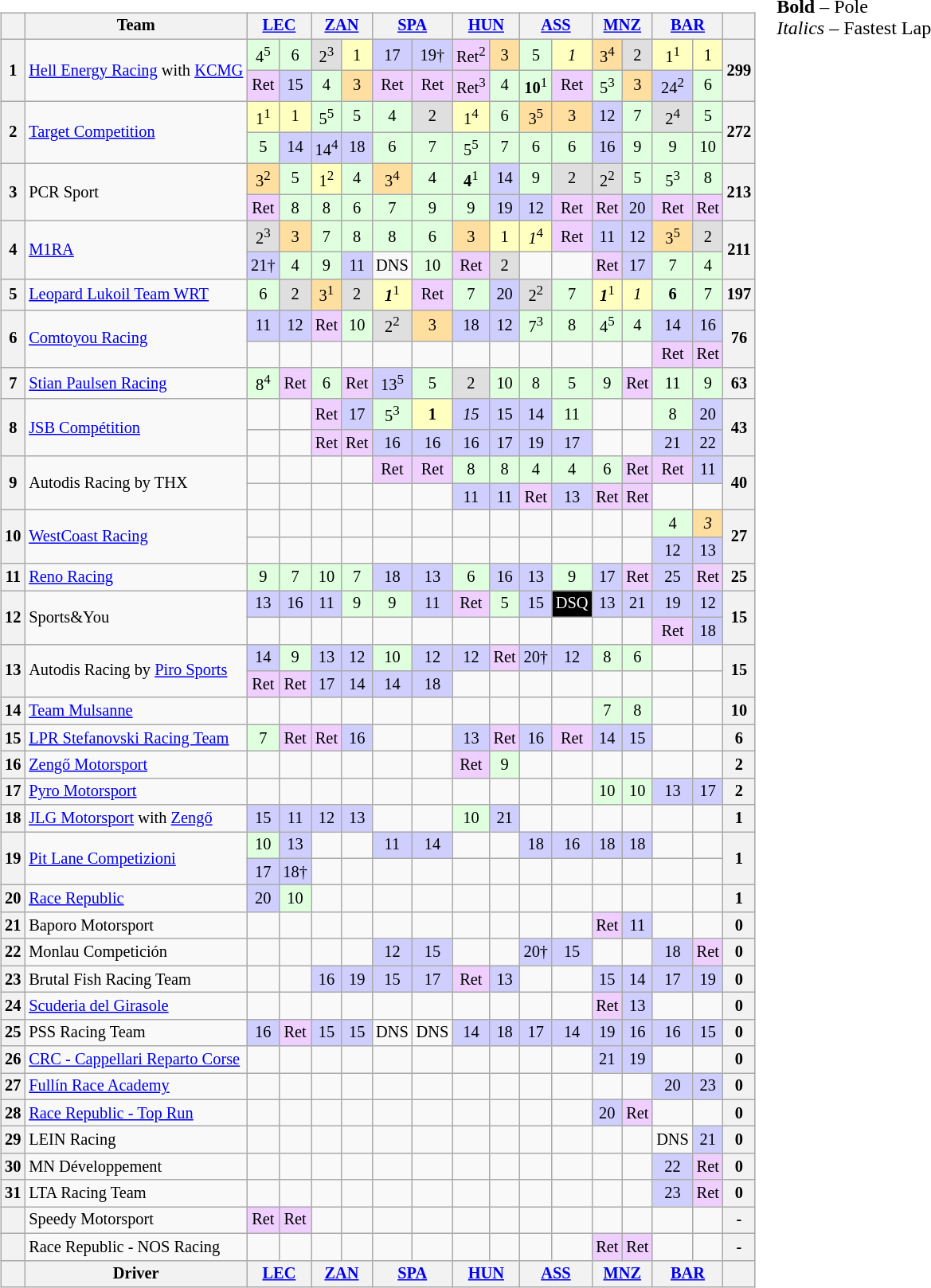<table>
<tr>
<td><br><table class="wikitable" align="left" style="font-size: 85%; text-align: center">
<tr>
<th valign="middle"></th>
<th valign="middle">Team</th>
<th colspan=2><a href='#'>LEC</a><br></th>
<th colspan=2><a href='#'>ZAN</a><br></th>
<th colspan=2><a href='#'>SPA</a><br></th>
<th colspan=2><a href='#'>HUN</a><br></th>
<th colspan=2><a href='#'>ASS</a><br></th>
<th colspan=2><a href='#'>MNZ</a><br></th>
<th colspan=2><a href='#'>BAR</a><br></th>
<th valign=middle>  </th>
</tr>
<tr>
<th rowspan=2>1</th>
<td rowspan=2 align=left> <a href='#'>Hell Energy Racing</a> with <a href='#'>KCMG</a></td>
<td style="background-color:#dfffdf">4<sup>5</sup></td>
<td style="background-color:#dfffdf">6</td>
<td style="background-color:#dfdfdf">2<sup>3</sup></td>
<td style="background-color:#ffffbf">1</td>
<td style="background-color:#cfcfff">17</td>
<td style="background-color:#cfcfff">19†</td>
<td style="background-color:#efcfff">Ret<sup>2</sup></td>
<td style="background-color:#ffdf9f">3</td>
<td style="background-color:#dfffdf">5</td>
<td style="background-color:#ffffbf"><em>1</em></td>
<td style="background-color:#ffdf9f">3<sup>4</sup></td>
<td style="background-color:#dfdfdf">2</td>
<td style="background-color:#ffffbf">1<sup>1</sup></td>
<td style="background-color:#ffffbf">1</td>
<th rowspan=2>299</th>
</tr>
<tr>
<td style="background-color:#efcfff">Ret</td>
<td style="background-color:#cfcfff">15</td>
<td style="background-color:#dfffdf">4</td>
<td style="background-color:#ffdf9f">3</td>
<td style="background-color:#efcfff">Ret</td>
<td style="background-color:#efcfff">Ret</td>
<td style="background-color:#efcfff">Ret<sup>3</sup></td>
<td style="background-color:#dfffdf">4</td>
<td style="background-color:#dfffdf"><strong>10</strong><sup>1</sup></td>
<td style="background-color:#efcfff">Ret</td>
<td style="background-color:#dfffdf">5<sup>3</sup></td>
<td style="background-color:#ffdf9f">3</td>
<td style="background-color:#cfcfff">24<sup>2</sup></td>
<td style="background-color:#dfffdf">6</td>
</tr>
<tr>
<th rowspan=2>2</th>
<td rowspan=2 align=left> <a href='#'>Target Competition</a></td>
<td style="background-color:#ffffbf">1<sup>1</sup></td>
<td style="background-color:#ffffbf">1</td>
<td style="background-color:#dfffdf">5<sup>5</sup></td>
<td style="background-color:#dfffdf">5</td>
<td style="background-color:#dfffdf">4</td>
<td style="background-color:#dfdfdf">2</td>
<td style="background-color:#ffffbf">1<sup>4</sup></td>
<td style="background-color:#dfffdf">6</td>
<td style="background-color:#ffdf9f">3<sup>5</sup></td>
<td style="background-color:#ffdf9f">3</td>
<td style="background-color:#cfcfff">12</td>
<td style="background-color:#dfffdf">7</td>
<td style="background-color:#dfdfdf">2<sup>4</sup></td>
<td style="background-color:#dfffdf">5</td>
<th rowspan=2>272</th>
</tr>
<tr>
<td style="background-color:#dfffdf">5</td>
<td style="background-color:#cfcfff">14</td>
<td style="background-color:#cfcfff">14<sup>4</sup></td>
<td style="background-color:#cfcfff">18</td>
<td style="background-color:#dfffdf">6</td>
<td style="background-color:#dfffdf">7</td>
<td style="background-color:#dfffdf">5<sup>5</sup></td>
<td style="background-color:#dfffdf">7</td>
<td style="background-color:#dfffdf">6</td>
<td style="background-color:#dfffdf">6</td>
<td style="background-color:#cfcfff">16</td>
<td style="background-color:#dfffdf">9</td>
<td style="background-color:#dfffdf">9</td>
<td style="background-color:#dfffdf">10</td>
</tr>
<tr>
<th rowspan=2>3</th>
<td rowspan=2 align=left> PCR Sport</td>
<td style="background-color:#ffdf9f">3<sup>2</sup></td>
<td style="background-color:#dfffdf">5</td>
<td style="background-color:#ffffbf">1<sup>2</sup></td>
<td style="background-color:#dfffdf">4</td>
<td style="background-color:#ffdf9f">3<sup>4</sup></td>
<td style="background-color:#dfffdf">4</td>
<td style="background-color:#dfffdf"><strong>4</strong><sup>1</sup></td>
<td style="background-color:#cfcfff">14</td>
<td style="background-color:#dfffdf">9</td>
<td style="background-color:#dfdfdf">2</td>
<td style="background-color:#dfdfdf">2<sup>2</sup></td>
<td style="background-color:#dfffdf">5</td>
<td style="background-color:#dfffdf">5<sup>3</sup></td>
<td style="background-color:#dfffdf">8</td>
<th rowspan=2>213</th>
</tr>
<tr>
<td style="background-color:#efcfff">Ret</td>
<td style="background-color:#dfffdf">8</td>
<td style="background-color:#dfffdf">8</td>
<td style="background-color:#dfffdf">6</td>
<td style="background-color:#dfffdf">7</td>
<td style="background-color:#dfffdf">9</td>
<td style="background-color:#dfffdf">9</td>
<td style="background-color:#cfcfff">19</td>
<td style="background-color:#cfcfff">12</td>
<td style="background-color:#efcfff">Ret</td>
<td style="background-color:#efcfff">Ret</td>
<td style="background-color:#cfcfff">20</td>
<td style="background-color:#efcfff">Ret</td>
<td style="background-color:#efcfff">Ret</td>
</tr>
<tr>
<th rowspan=2>4</th>
<td rowspan=2 align=left> <a href='#'>M1RA</a></td>
<td style="background-color:#dfdfdf">2<sup>3</sup></td>
<td style="background-color:#ffdf9f">3</td>
<td style="background-color:#dfffdf">7</td>
<td style="background-color:#dfffdf">8</td>
<td style="background-color:#dfffdf">8</td>
<td style="background-color:#dfffdf">6</td>
<td style="background-color:#ffdf9f">3</td>
<td style="background-color:#ffffbf">1</td>
<td style="background-color:#ffffbf"><em>1</em><sup>4</sup></td>
<td style="background-color:#efcfff">Ret</td>
<td style="background-color:#cfcfff">11</td>
<td style="background-color:#cfcfff">12</td>
<td style="background-color:#ffdf9f">3<sup>5</sup></td>
<td style="background-color:#dfdfdf">2</td>
<th rowspan=2>211</th>
</tr>
<tr>
<td style="background-color:#cfcfff">21†</td>
<td style="background-color:#dfffdf">4</td>
<td style="background-color:#dfffdf">9</td>
<td style="background-color:#cfcfff">11</td>
<td>DNS</td>
<td style="background-color:#dfffdf">10</td>
<td style="background-color:#efcfff">Ret</td>
<td style="background-color:#dfdfdf">2</td>
<td></td>
<td></td>
<td style="background-color:#efcfff">Ret</td>
<td style="background-color:#cfcfff">17</td>
<td style="background-color:#dfffdf">7</td>
<td style="background-color:#dfffdf">4</td>
</tr>
<tr>
<th>5</th>
<td align=left> <a href='#'>Leopard Lukoil Team WRT</a></td>
<td style="background-color:#dfffdf">6</td>
<td style="background-color:#dfdfdf">2</td>
<td style="background-color:#ffdf9f">3<sup>1</sup></td>
<td style="background-color:#dfdfdf">2</td>
<td style="background-color:#ffffbf"><strong><em>1</em></strong><sup>1</sup></td>
<td style="background-color:#efcfff">Ret</td>
<td style="background-color:#dfffdf">7</td>
<td style="background-color:#cfcfff">20</td>
<td style="background-color:#dfdfdf">2<sup>2</sup></td>
<td style="background-color:#dfffdf">7</td>
<td style="background-color:#ffffbf"><strong><em>1</em></strong><sup>1</sup></td>
<td style="background-color:#ffffbf"><em>1</em></td>
<td style="background-color:#dfffdf"><strong>6</strong></td>
<td style="background-color:#dfffdf">7</td>
<th>197</th>
</tr>
<tr>
<th rowspan=2>6</th>
<td rowspan=2 align=left> <a href='#'>Comtoyou Racing</a></td>
<td style="background-color:#cfcfff">11</td>
<td style="background-color:#cfcfff">12</td>
<td style="background-color:#efcfff">Ret</td>
<td style="background-color:#dfffdf">10</td>
<td style="background-color:#dfdfdf">2<sup>2</sup></td>
<td style="background-color:#ffdf9f">3</td>
<td style="background-color:#cfcfff">18</td>
<td style="background-color:#cfcfff">12</td>
<td style="background-color:#dfffdf">7<sup>3</sup></td>
<td style="background-color:#dfffdf">8</td>
<td style="background-color:#dfffdf">4<sup>5</sup></td>
<td style="background-color:#dfffdf">4</td>
<td style="background-color:#cfcfff">14</td>
<td style="background-color:#cfcfff">16</td>
<th rowspan=2>76</th>
</tr>
<tr>
<td></td>
<td></td>
<td></td>
<td></td>
<td></td>
<td></td>
<td></td>
<td></td>
<td></td>
<td></td>
<td></td>
<td></td>
<td style="background-color:#efcfff">Ret</td>
<td style="background-color:#efcfff">Ret</td>
</tr>
<tr>
<th>7</th>
<td align=left> <a href='#'>Stian Paulsen Racing</a></td>
<td style="background-color:#dfffdf">8<sup>4</sup></td>
<td style="background-color:#efcfff">Ret</td>
<td style="background-color:#dfffdf">6</td>
<td style="background-color:#efcfff">Ret</td>
<td style="background-color:#cfcfff">13<sup>5</sup></td>
<td style="background-color:#dfffdf">5</td>
<td style="background-color:#dfdfdf">2</td>
<td style="background-color:#dfffdf">10</td>
<td style="background-color:#dfffdf">8</td>
<td style="background-color:#dfffdf">5</td>
<td style="background-color:#dfffdf">9</td>
<td style="background-color:#efcfff">Ret</td>
<td style="background-color:#dfffdf">11</td>
<td style="background-color:#dfffdf">9</td>
<th>63</th>
</tr>
<tr>
<th rowspan=2>8</th>
<td rowspan=2 align=left> <a href='#'>JSB Compétition</a></td>
<td></td>
<td></td>
<td style="background-color:#efcfff">Ret</td>
<td style="background-color:#cfcfff">17</td>
<td style="background-color:#dfffdf">5<sup>3</sup></td>
<td style="background-color:#ffffbf"><strong>1</strong></td>
<td style="background-color:#cfcfff"><em>15</em></td>
<td style="background-color:#cfcfff">15</td>
<td style="background-color:#cfcfff">14</td>
<td style="background-color:#dfffdf">11</td>
<td></td>
<td></td>
<td style="background-color:#dfffdf">8</td>
<td style="background-color:#cfcfff">20</td>
<th rowspan=2>43</th>
</tr>
<tr>
<td></td>
<td></td>
<td style="background-color:#efcfff">Ret</td>
<td style="background-color:#efcfff">Ret</td>
<td style="background-color:#cfcfff">16</td>
<td style="background-color:#cfcfff">16</td>
<td style="background-color:#cfcfff">16</td>
<td style="background-color:#cfcfff">17</td>
<td style="background-color:#cfcfff">19</td>
<td style="background-color:#cfcfff">17</td>
<td></td>
<td></td>
<td style="background-color:#cfcfff">21</td>
<td style="background-color:#cfcfff">22</td>
</tr>
<tr>
<th rowspan=2>9</th>
<td rowspan=2 align=left> Autodis Racing by THX</td>
<td></td>
<td></td>
<td></td>
<td></td>
<td style="background-color:#efcfff">Ret</td>
<td style="background-color:#efcfff">Ret</td>
<td style="background-color:#dfffdf">8</td>
<td style="background-color:#dfffdf">8</td>
<td style="background-color:#dfffdf">4</td>
<td style="background-color:#dfffdf">4</td>
<td style="background-color:#dfffdf">6</td>
<td style="background-color:#efcfff">Ret</td>
<td style="background-color:#efcfff">Ret</td>
<td style="background-color:#cfcfff">11</td>
<th rowspan=2>40</th>
</tr>
<tr>
<td></td>
<td></td>
<td></td>
<td></td>
<td></td>
<td></td>
<td style="background-color:#cfcfff">11</td>
<td style="background-color:#cfcfff">11</td>
<td style="background-color:#efcfff">Ret</td>
<td style="background-color:#cfcfff">13</td>
<td style="background-color:#efcfff">Ret</td>
<td style="background-color:#efcfff">Ret</td>
<td></td>
<td></td>
</tr>
<tr>
<th rowspan=2>10</th>
<td rowspan=2 align=left> <a href='#'>WestCoast Racing</a></td>
<td></td>
<td></td>
<td></td>
<td></td>
<td></td>
<td></td>
<td></td>
<td></td>
<td></td>
<td></td>
<td></td>
<td></td>
<td style="background-color:#dfffdf">4</td>
<td style="background-color:#ffdf9f"><em>3</em></td>
<th rowspan=2>27</th>
</tr>
<tr>
<td></td>
<td></td>
<td></td>
<td></td>
<td></td>
<td></td>
<td></td>
<td></td>
<td></td>
<td></td>
<td></td>
<td></td>
<td style="background-color:#cfcfff">12</td>
<td style="background-color:#cfcfff">13</td>
</tr>
<tr>
<th>11</th>
<td align=left> <a href='#'>Reno Racing</a></td>
<td style="background-color:#dfffdf">9</td>
<td style="background-color:#dfffdf">7</td>
<td style="background-color:#dfffdf">10</td>
<td style="background-color:#dfffdf">7</td>
<td style="background-color:#cfcfff">18</td>
<td style="background-color:#cfcfff">13</td>
<td style="background-color:#dfffdf">6</td>
<td style="background-color:#cfcfff">16</td>
<td style="background-color:#cfcfff">13</td>
<td style="background-color:#dfffdf">9</td>
<td style="background-color:#cfcfff">17</td>
<td style="background-color:#efcfff">Ret</td>
<td style="background-color:#cfcfff">25</td>
<td style="background-color:#efcfff">Ret</td>
<th>25</th>
</tr>
<tr>
<th rowspan=2>12</th>
<td rowspan=2 align=left> Sports&You</td>
<td style="background-color:#cfcfff">13</td>
<td style="background-color:#cfcfff">16</td>
<td style="background-color:#cfcfff">11</td>
<td style="background-color:#dfffdf">9</td>
<td style="background-color:#dfffdf">9</td>
<td style="background-color:#cfcfff">11</td>
<td style="background-color:#efcfff">Ret</td>
<td style="background-color:#dfffdf">5</td>
<td style="background-color:#cfcfff">15</td>
<td style="background:#000000; color:#ffffff;">DSQ</td>
<td style="background-color:#cfcfff">13</td>
<td style="background-color:#cfcfff">21</td>
<td style="background-color:#cfcfff">19</td>
<td style="background-color:#cfcfff">12</td>
<th rowspan=2>15</th>
</tr>
<tr>
<td></td>
<td></td>
<td></td>
<td></td>
<td></td>
<td></td>
<td></td>
<td></td>
<td></td>
<td></td>
<td></td>
<td></td>
<td style="background-color:#efcfff">Ret</td>
<td style="background-color:#cfcfff">18</td>
</tr>
<tr>
<th rowspan=2>13</th>
<td rowspan=2 align=left> Autodis Racing by <a href='#'>Piro Sports</a></td>
<td style="background-color:#cfcfff">14</td>
<td style="background-color:#dfffdf">9</td>
<td style="background-color:#cfcfff">13</td>
<td style="background-color:#cfcfff">12</td>
<td style="background-color:#dfffdf">10</td>
<td style="background-color:#cfcfff">12</td>
<td style="background-color:#cfcfff">12</td>
<td style="background-color:#efcfff">Ret</td>
<td style="background-color:#cfcfff">20†</td>
<td style="background-color:#cfcfff">12</td>
<td style="background-color:#dfffdf">8</td>
<td style="background-color:#dfffdf">6</td>
<td></td>
<td></td>
<th rowspan=2>15</th>
</tr>
<tr>
<td style="background-color:#efcfff">Ret</td>
<td style="background-color:#efcfff">Ret</td>
<td style="background-color:#cfcfff">17</td>
<td style="background-color:#cfcfff">14</td>
<td style="background-color:#cfcfff">14</td>
<td style="background-color:#cfcfff">18</td>
<td></td>
<td></td>
<td></td>
<td></td>
<td></td>
<td></td>
<td></td>
<td></td>
</tr>
<tr>
<th>14</th>
<td align=left> <a href='#'>Team Mulsanne</a></td>
<td></td>
<td></td>
<td></td>
<td></td>
<td></td>
<td></td>
<td></td>
<td></td>
<td></td>
<td></td>
<td style="background-color:#dfffdf">7</td>
<td style="background-color:#dfffdf">8</td>
<td></td>
<td></td>
<th>10</th>
</tr>
<tr>
<th>15</th>
<td align=left> <a href='#'>LPR Stefanovski Racing Team</a></td>
<td style="background-color:#dfffdf">7</td>
<td style="background-color:#efcfff">Ret</td>
<td style="background-color:#efcfff">Ret</td>
<td style="background-color:#cfcfff">16</td>
<td></td>
<td></td>
<td style="background-color:#cfcfff">13</td>
<td style="background-color:#efcfff">Ret</td>
<td style="background-color:#cfcfff">16</td>
<td style="background-color:#efcfff">Ret</td>
<td style="background-color:#cfcfff">14</td>
<td style="background-color:#cfcfff">15</td>
<td></td>
<td></td>
<th>6</th>
</tr>
<tr>
<th>16</th>
<td align=left> <a href='#'>Zengő Motorsport</a></td>
<td></td>
<td></td>
<td></td>
<td></td>
<td></td>
<td></td>
<td style="background-color:#efcfff">Ret</td>
<td style="background-color:#dfffdf">9</td>
<td></td>
<td></td>
<td></td>
<td></td>
<td></td>
<td></td>
<th>2</th>
</tr>
<tr>
<th>17</th>
<td align=left> <a href='#'>Pyro Motorsport</a></td>
<td></td>
<td></td>
<td></td>
<td></td>
<td></td>
<td></td>
<td></td>
<td></td>
<td></td>
<td></td>
<td style="background-color:#dfffdf">10</td>
<td style="background-color:#dfffdf">10</td>
<td style="background-color:#cfcfff">13</td>
<td style="background-color:#cfcfff">17</td>
<th>2</th>
</tr>
<tr>
<th>18</th>
<td align=left> <a href='#'>JLG Motorsport</a> with <a href='#'>Zengő</a></td>
<td style="background-color:#cfcfff">15</td>
<td style="background-color:#cfcfff">11</td>
<td style="background-color:#cfcfff">12</td>
<td style="background-color:#cfcfff">13</td>
<td></td>
<td></td>
<td style="background-color:#dfffdf">10</td>
<td style="background-color:#cfcfff">21</td>
<td></td>
<td></td>
<td></td>
<td></td>
<td></td>
<td></td>
<th>1</th>
</tr>
<tr>
<th rowspan=2>19</th>
<td rowspan=2 align=left> <a href='#'>Pit Lane Competizioni</a></td>
<td style="background-color:#dfffdf">10</td>
<td style="background-color:#cfcfff">13</td>
<td></td>
<td></td>
<td style="background-color:#cfcfff">11</td>
<td style="background-color:#cfcfff">14</td>
<td></td>
<td></td>
<td style="background-color:#cfcfff">18</td>
<td style="background-color:#cfcfff">16</td>
<td style="background-color:#cfcfff">18</td>
<td style="background-color:#cfcfff">18</td>
<td></td>
<td></td>
<th rowspan=2>1</th>
</tr>
<tr>
<td style="background-color:#cfcfff">17</td>
<td style="background-color:#cfcfff">18†</td>
<td></td>
<td></td>
<td></td>
<td></td>
<td></td>
<td></td>
<td></td>
<td></td>
<td></td>
<td></td>
<td></td>
<td></td>
</tr>
<tr>
<th>20</th>
<td align=left> <a href='#'>Race Republic</a></td>
<td style="background-color:#cfcfff">20</td>
<td style="background-color:#dfffdf">10</td>
<td></td>
<td></td>
<td></td>
<td></td>
<td></td>
<td></td>
<td></td>
<td></td>
<td></td>
<td></td>
<td></td>
<td></td>
<th>1</th>
</tr>
<tr>
<th>21</th>
<td align=left> Baporo Motorsport</td>
<td></td>
<td></td>
<td></td>
<td></td>
<td></td>
<td></td>
<td></td>
<td></td>
<td></td>
<td></td>
<td style="background-color:#efcfff">Ret</td>
<td style="background-color:#cfcfff">11</td>
<td></td>
<td></td>
<th>0</th>
</tr>
<tr>
<th>22</th>
<td align=left> Monlau Competición</td>
<td></td>
<td></td>
<td></td>
<td></td>
<td style="background-color:#cfcfff">12</td>
<td style="background-color:#cfcfff">15</td>
<td></td>
<td></td>
<td style="background-color:#cfcfff">20†</td>
<td style="background-color:#cfcfff">15</td>
<td></td>
<td></td>
<td style="background-color:#cfcfff">18</td>
<td style="background-color:#efcfff">Ret</td>
<th>0</th>
</tr>
<tr>
<th>23</th>
<td align=left> Brutal Fish Racing Team</td>
<td></td>
<td></td>
<td style="background-color:#cfcfff">16</td>
<td style="background-color:#cfcfff">19</td>
<td style="background-color:#cfcfff">15</td>
<td style="background-color:#cfcfff">17</td>
<td style="background-color:#efcfff">Ret</td>
<td style="background-color:#cfcfff">13</td>
<td></td>
<td></td>
<td style="background-color:#cfcfff">15</td>
<td style="background-color:#cfcfff">14</td>
<td style="background-color:#cfcfff">17</td>
<td style="background-color:#cfcfff">19</td>
<th>0</th>
</tr>
<tr>
<th>24</th>
<td align=left> <a href='#'>Scuderia del Girasole</a></td>
<td></td>
<td></td>
<td></td>
<td></td>
<td></td>
<td></td>
<td></td>
<td></td>
<td></td>
<td></td>
<td style="background-color:#efcfff">Ret</td>
<td style="background-color:#cfcfff">13</td>
<td></td>
<td></td>
<th>0</th>
</tr>
<tr>
<th>25</th>
<td align=left> PSS Racing Team</td>
<td style="background-color:#cfcfff">16</td>
<td style="background-color:#efcfff">Ret</td>
<td style="background-color:#cfcfff">15</td>
<td style="background-color:#cfcfff">15</td>
<td>DNS</td>
<td>DNS</td>
<td style="background-color:#cfcfff">14</td>
<td style="background-color:#cfcfff">18</td>
<td style="background-color:#cfcfff">17</td>
<td style="background-color:#cfcfff">14</td>
<td style="background-color:#cfcfff">19</td>
<td style="background-color:#cfcfff">16</td>
<td style="background-color:#cfcfff">16</td>
<td style="background-color:#cfcfff">15</td>
<th>0</th>
</tr>
<tr>
<th>26</th>
<td align=left> <a href='#'>CRC - Cappellari Reparto Corse</a></td>
<td></td>
<td></td>
<td></td>
<td></td>
<td></td>
<td></td>
<td></td>
<td></td>
<td></td>
<td></td>
<td style="background-color:#cfcfff">21</td>
<td style="background-color:#cfcfff">19</td>
<td></td>
<td></td>
<th>0</th>
</tr>
<tr>
<th>27</th>
<td align=left> <a href='#'>Fullín Race Academy</a></td>
<td></td>
<td></td>
<td></td>
<td></td>
<td></td>
<td></td>
<td></td>
<td></td>
<td></td>
<td></td>
<td></td>
<td></td>
<td style="background-color:#cfcfff">20</td>
<td style="background-color:#cfcfff">23</td>
<th>0</th>
</tr>
<tr>
<th>28</th>
<td align=left> <a href='#'>Race Republic - Top Run</a></td>
<td></td>
<td></td>
<td></td>
<td></td>
<td></td>
<td></td>
<td></td>
<td></td>
<td></td>
<td></td>
<td style="background-color:#cfcfff">20</td>
<td style="background-color:#efcfff">Ret</td>
<td></td>
<td></td>
<th>0</th>
</tr>
<tr>
<th>29</th>
<td align=left> LEIN Racing</td>
<td></td>
<td></td>
<td></td>
<td></td>
<td></td>
<td></td>
<td></td>
<td></td>
<td></td>
<td></td>
<td></td>
<td></td>
<td>DNS</td>
<td style="background-color:#cfcfff">21</td>
<th>0</th>
</tr>
<tr>
<th>30</th>
<td align=left> MN Développement</td>
<td></td>
<td></td>
<td></td>
<td></td>
<td></td>
<td></td>
<td></td>
<td></td>
<td></td>
<td></td>
<td></td>
<td></td>
<td style="background-color:#cfcfff">22</td>
<td style="background-color:#efcfff">Ret</td>
<th>0</th>
</tr>
<tr>
<th>31</th>
<td align=left> LTA Racing Team</td>
<td></td>
<td></td>
<td></td>
<td></td>
<td></td>
<td></td>
<td></td>
<td></td>
<td></td>
<td></td>
<td></td>
<td></td>
<td style="background-color:#cfcfff">23</td>
<td style="background-color:#efcfff">Ret</td>
<th>0</th>
</tr>
<tr>
<th></th>
<td align=left> Speedy Motorsport</td>
<td style="background-color:#efcfff">Ret</td>
<td style="background-color:#efcfff">Ret</td>
<td></td>
<td></td>
<td></td>
<td></td>
<td></td>
<td></td>
<td></td>
<td></td>
<td></td>
<td></td>
<td></td>
<td></td>
<th>-</th>
</tr>
<tr>
<th></th>
<td align=left> Race Republic - NOS Racing</td>
<td></td>
<td></td>
<td></td>
<td></td>
<td></td>
<td></td>
<td></td>
<td></td>
<td></td>
<td></td>
<td style="background-color:#efcfff">Ret</td>
<td style="background-color:#efcfff">Ret</td>
<td></td>
<td></td>
<th>-</th>
</tr>
<tr valign="top">
<th valign=middle></th>
<th valign=middle>Driver</th>
<th colspan=2><a href='#'>LEC</a><br></th>
<th colspan=2><a href='#'>ZAN</a><br></th>
<th colspan=2><a href='#'>SPA</a><br></th>
<th colspan=2><a href='#'>HUN</a><br></th>
<th colspan=2><a href='#'>ASS</a><br></th>
<th colspan=2><a href='#'>MNZ</a><br></th>
<th colspan=2><a href='#'>BAR</a><br></th>
<th valign=middle>  </th>
</tr>
</table>
</td>
<td valign="top"><br>
<span><strong>Bold</strong> – Pole<br>
<em>Italics</em> – Fastest Lap</span></td>
</tr>
</table>
